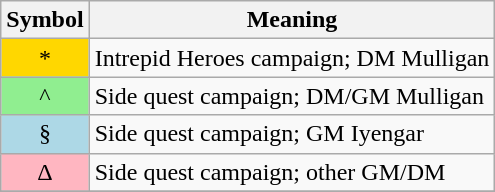<table class="wikitable plainrowheaders" border="1">
<tr>
<th scope="col">Symbol</th>
<th scope="col">Meaning</th>
</tr>
<tr>
<td style="background-color:gold;text-align:center;">*</td>
<td>Intrepid Heroes campaign; DM Mulligan</td>
</tr>
<tr>
<td style="background-color:lightgreen;text-align:center;">^</td>
<td>Side quest campaign; DM/GM Mulligan</td>
</tr>
<tr>
<td style="background-color:lightblue;text-align:center;">§</td>
<td>Side quest campaign; GM Iyengar</td>
</tr>
<tr>
<td style="background-color:lightpink;text-align:center;">Δ</td>
<td>Side quest campaign; other GM/DM</td>
</tr>
<tr>
</tr>
</table>
